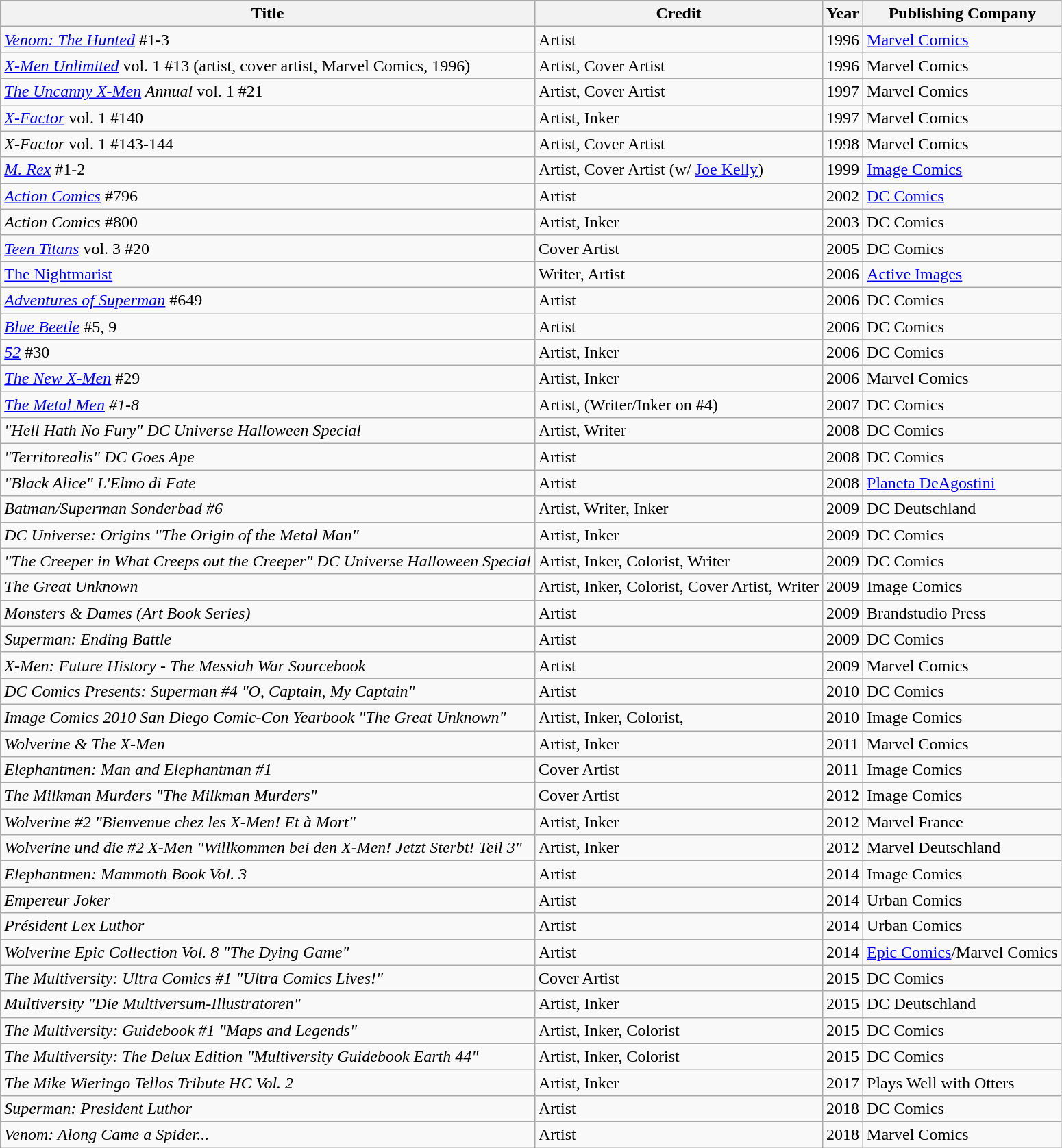<table class="wikitable">
<tr>
<th>Title</th>
<th>Credit</th>
<th>Year</th>
<th>Publishing Company</th>
</tr>
<tr>
<td><em><a href='#'>Venom: The Hunted</a></em> #1-3</td>
<td>Artist</td>
<td>1996</td>
<td><a href='#'>Marvel Comics</a></td>
</tr>
<tr>
<td><em><a href='#'>X-Men Unlimited</a></em> vol. 1 #13 (artist, cover artist, Marvel Comics, 1996)</td>
<td>Artist, Cover Artist</td>
<td>1996</td>
<td>Marvel Comics</td>
</tr>
<tr>
<td><em><a href='#'>The Uncanny X-Men</a> Annual</em> vol. 1 #21</td>
<td>Artist, Cover Artist</td>
<td>1997</td>
<td>Marvel Comics</td>
</tr>
<tr>
<td><em><a href='#'>X-Factor</a></em> vol. 1 #140</td>
<td>Artist, Inker</td>
<td>1997</td>
<td>Marvel Comics</td>
</tr>
<tr>
<td><em>X-Factor</em> vol. 1 #143-144</td>
<td>Artist, Cover Artist</td>
<td>1998</td>
<td>Marvel Comics</td>
</tr>
<tr>
<td><em><a href='#'>M. Rex</a></em> #1-2</td>
<td>Artist, Cover Artist (w/ <a href='#'>Joe Kelly</a>)</td>
<td>1999</td>
<td><a href='#'>Image Comics</a></td>
</tr>
<tr>
<td><em><a href='#'>Action Comics</a></em> #796</td>
<td>Artist</td>
<td>2002</td>
<td><a href='#'>DC Comics</a></td>
</tr>
<tr>
<td><em>Action Comics</em> #800</td>
<td>Artist, Inker</td>
<td>2003</td>
<td>DC Comics</td>
</tr>
<tr>
<td><em><a href='#'>Teen Titans</a></em> vol. 3 #20</td>
<td>Cover Artist</td>
<td>2005</td>
<td>DC Comics</td>
</tr>
<tr>
<td><a href='#'>The Nightmarist</a></td>
<td>Writer, Artist</td>
<td>2006</td>
<td><a href='#'>Active Images</a></td>
</tr>
<tr>
<td><em><a href='#'>Adventures of Superman</a></em> #649</td>
<td>Artist</td>
<td>2006</td>
<td>DC Comics</td>
</tr>
<tr>
<td><em><a href='#'>Blue Beetle</a></em> #5, 9</td>
<td>Artist</td>
<td>2006</td>
<td>DC Comics</td>
</tr>
<tr>
<td><em><a href='#'>52</a></em> #30</td>
<td>Artist, Inker</td>
<td>2006</td>
<td>DC Comics</td>
</tr>
<tr>
<td><em><a href='#'>The New X-Men</a></em> #29</td>
<td>Artist, Inker</td>
<td>2006</td>
<td>Marvel Comics</td>
</tr>
<tr>
<td><em><a href='#'>The Metal Men</a> #1-8</em></td>
<td>Artist, (Writer/Inker on #4)</td>
<td>2007</td>
<td>DC Comics</td>
</tr>
<tr>
<td><em>"Hell Hath No Fury" DC Universe Halloween Special</em></td>
<td>Artist, Writer</td>
<td>2008</td>
<td>DC Comics</td>
</tr>
<tr>
<td><em>"Territorealis" DC Goes Ape</em></td>
<td>Artist</td>
<td>2008</td>
<td>DC Comics</td>
</tr>
<tr>
<td><em>"Black Alice" L'Elmo di Fate</em></td>
<td>Artist</td>
<td>2008</td>
<td><a href='#'>Planeta DeAgostini</a></td>
</tr>
<tr>
<td><em>Batman/Superman Sonderbad #6</em></td>
<td>Artist, Writer, Inker</td>
<td>2009</td>
<td>DC Deutschland</td>
</tr>
<tr>
<td><em>DC Universe: Origins "The Origin of the Metal Man"</em></td>
<td>Artist, Inker</td>
<td>2009</td>
<td>DC Comics</td>
</tr>
<tr>
<td><em>"The Creeper in What Creeps out the Creeper" DC Universe Halloween Special</em></td>
<td>Artist, Inker, Colorist, Writer</td>
<td>2009</td>
<td>DC Comics</td>
</tr>
<tr>
<td><em>The Great Unknown</em></td>
<td>Artist, Inker, Colorist, Cover Artist, Writer</td>
<td>2009</td>
<td>Image Comics</td>
</tr>
<tr>
<td><em>Monsters & Dames (Art Book Series)</em></td>
<td>Artist</td>
<td>2009</td>
<td>Brandstudio Press</td>
</tr>
<tr>
<td><em>Superman: Ending Battle</em></td>
<td>Artist</td>
<td>2009</td>
<td>DC Comics</td>
</tr>
<tr>
<td><em>X-Men: Future History - The Messiah War Sourcebook</em></td>
<td>Artist</td>
<td>2009</td>
<td>Marvel Comics</td>
</tr>
<tr>
<td><em>DC Comics Presents: Superman #4 "O, Captain, My Captain"</em></td>
<td>Artist</td>
<td>2010</td>
<td>DC Comics</td>
</tr>
<tr>
<td><em>Image Comics 2010 San Diego Comic-Con Yearbook "The Great Unknown"</em></td>
<td>Artist, Inker, Colorist,</td>
<td>2010</td>
<td>Image Comics</td>
</tr>
<tr>
<td><em>Wolverine & The X-Men</em></td>
<td>Artist, Inker</td>
<td>2011</td>
<td>Marvel Comics</td>
</tr>
<tr>
<td><em>Elephantmen: Man and Elephantman #1</em></td>
<td>Cover Artist</td>
<td>2011</td>
<td>Image Comics</td>
</tr>
<tr>
<td><em>The Milkman Murders "The Milkman Murders"</em></td>
<td>Cover Artist</td>
<td>2012</td>
<td>Image Comics</td>
</tr>
<tr>
<td><em>Wolverine #2 "Bienvenue chez les X-Men! Et à Mort"</em></td>
<td>Artist, Inker</td>
<td>2012</td>
<td>Marvel France</td>
</tr>
<tr>
<td><em>Wolverine und die #2 X-Men "Willkommen bei den X-Men! Jetzt Sterbt! Teil 3"</em></td>
<td>Artist, Inker</td>
<td>2012</td>
<td>Marvel Deutschland</td>
</tr>
<tr>
<td><em>Elephantmen: Mammoth Book Vol. 3</em></td>
<td>Artist</td>
<td>2014</td>
<td>Image Comics</td>
</tr>
<tr>
<td><em>Empereur Joker</em></td>
<td>Artist</td>
<td>2014</td>
<td>Urban Comics</td>
</tr>
<tr>
<td><em>Président Lex Luthor</em></td>
<td>Artist</td>
<td>2014</td>
<td>Urban Comics</td>
</tr>
<tr>
<td><em>Wolverine Epic Collection Vol. 8 "The Dying Game"</em></td>
<td>Artist</td>
<td>2014</td>
<td><a href='#'>Epic Comics</a>/Marvel Comics</td>
</tr>
<tr>
<td><em>The Multiversity: Ultra Comics #1 "Ultra Comics Lives!"</em></td>
<td>Cover Artist</td>
<td>2015</td>
<td>DC Comics</td>
</tr>
<tr>
<td><em>Multiversity "Die Multiversum-Illustratoren"</em></td>
<td>Artist, Inker</td>
<td>2015</td>
<td>DC Deutschland</td>
</tr>
<tr>
<td><em>The Multiversity: Guidebook #1 "Maps and Legends"</em></td>
<td>Artist, Inker, Colorist</td>
<td>2015</td>
<td>DC Comics</td>
</tr>
<tr>
<td><em>The Multiversity: The Delux Edition "Multiversity Guidebook Earth 44"</em></td>
<td>Artist, Inker, Colorist</td>
<td>2015</td>
<td>DC Comics</td>
</tr>
<tr>
<td><em>The Mike Wieringo Tellos Tribute HC Vol. 2</em></td>
<td>Artist, Inker</td>
<td>2017</td>
<td>Plays Well with Otters</td>
</tr>
<tr>
<td><em>Superman: President Luthor</em></td>
<td>Artist</td>
<td>2018</td>
<td>DC Comics</td>
</tr>
<tr>
<td><em>Venom: Along Came a Spider...</em></td>
<td>Artist</td>
<td>2018</td>
<td>Marvel Comics</td>
</tr>
</table>
